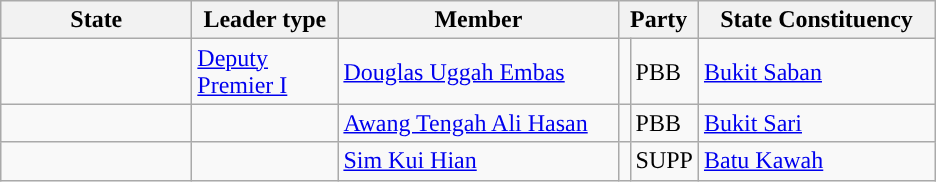<table class ="wikitable sortable">
<tr>
<th style="width:120px;">State</th>
<th style="width:90px;">Leader type</th>
<th style="width:180px;">Member</th>
<th style="width:40px;" colspan=2>Party</th>
<th style="width:150px;">State Constituency</th>
</tr>
<tr>
<td></td>
<td><a href='#'>Deputy Premier I</a></td>
<td><a href='#'>Douglas Uggah Embas</a></td>
<td></td>
<td>PBB</td>
<td><a href='#'>Bukit Saban</a></td>
</tr>
<tr>
<td></td>
<td></td>
<td><a href='#'>Awang Tengah Ali Hasan</a></td>
<td></td>
<td>PBB</td>
<td><a href='#'>Bukit Sari</a></td>
</tr>
<tr>
<td></td>
<td></td>
<td><a href='#'>Sim Kui Hian</a></td>
<td></td>
<td>SUPP</td>
<td><a href='#'>Batu Kawah</a></td>
</tr>
</table>
